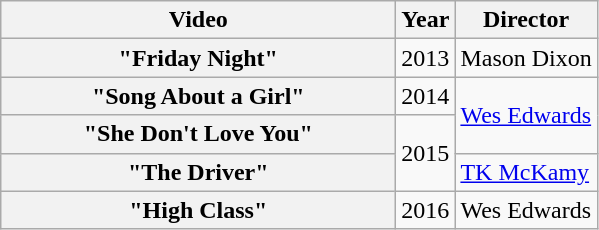<table class="wikitable plainrowheaders">
<tr>
<th style="width:16em;">Video</th>
<th>Year</th>
<th>Director</th>
</tr>
<tr>
<th scope="row">"Friday Night"</th>
<td>2013</td>
<td>Mason Dixon</td>
</tr>
<tr>
<th scope="row">"Song About a Girl"</th>
<td>2014</td>
<td rowspan="2"><a href='#'>Wes Edwards</a></td>
</tr>
<tr>
<th scope="row">"She Don't Love You"</th>
<td rowspan="2">2015</td>
</tr>
<tr>
<th scope="row">"The Driver"<br></th>
<td><a href='#'>TK McKamy</a></td>
</tr>
<tr>
<th scope="row">"High Class"</th>
<td>2016</td>
<td>Wes Edwards</td>
</tr>
</table>
